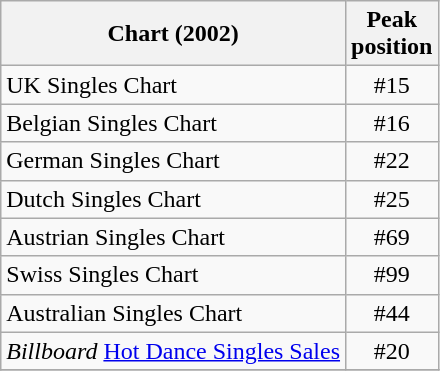<table class="wikitable">
<tr>
<th align="left">Chart (2002)</th>
<th align="center">Peak<br>position</th>
</tr>
<tr>
<td align="left">UK Singles Chart</td>
<td align="center">#15</td>
</tr>
<tr>
<td align="left">Belgian Singles Chart</td>
<td align="center">#16</td>
</tr>
<tr>
<td align="left">German Singles Chart</td>
<td align="center">#22</td>
</tr>
<tr>
<td align="left">Dutch Singles Chart</td>
<td align="center">#25</td>
</tr>
<tr>
<td align="left">Austrian Singles Chart</td>
<td align="center">#69</td>
</tr>
<tr>
<td align="left">Swiss Singles Chart</td>
<td align="center">#99</td>
</tr>
<tr>
<td align="left">Australian Singles Chart</td>
<td align="center">#44</td>
</tr>
<tr>
<td align="left"><em>Billboard</em> <a href='#'>Hot Dance Singles Sales</a></td>
<td align="center">#20</td>
</tr>
<tr>
</tr>
</table>
